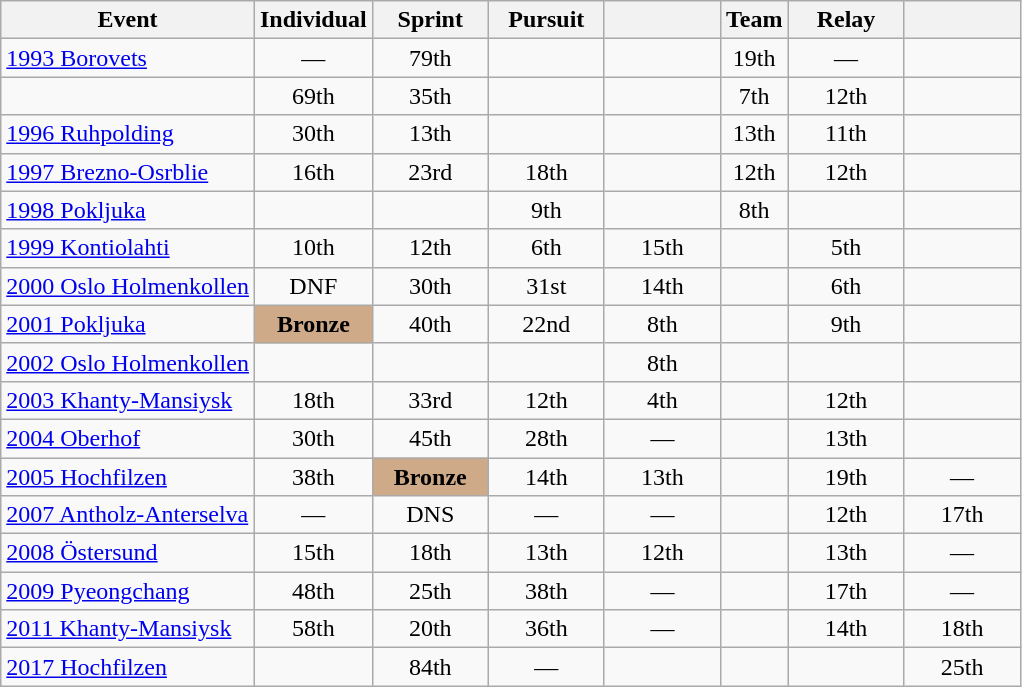<table class="wikitable" style="text-align: center;">
<tr ">
<th>Event</th>
<th style="width:70px;">Individual</th>
<th style="width:70px;">Sprint</th>
<th style="width:70px;">Pursuit</th>
<th style="width:70px;"></th>
<th>Team</th>
<th style="width:70px;">Relay</th>
<th style="width:70px;"></th>
</tr>
<tr>
<td align=left> <a href='#'>1993 Borovets</a></td>
<td>—</td>
<td>79th</td>
<td></td>
<td></td>
<td>19th</td>
<td>—</td>
<td></td>
</tr>
<tr>
<td align=left></td>
<td>69th</td>
<td>35th</td>
<td></td>
<td></td>
<td>7th</td>
<td>12th</td>
<td></td>
</tr>
<tr>
<td align=left> <a href='#'>1996 Ruhpolding</a></td>
<td>30th</td>
<td>13th</td>
<td></td>
<td></td>
<td>13th</td>
<td>11th</td>
<td></td>
</tr>
<tr>
<td align=left> <a href='#'>1997 Brezno-Osrblie</a></td>
<td>16th</td>
<td>23rd</td>
<td>18th</td>
<td></td>
<td>12th</td>
<td>12th</td>
<td></td>
</tr>
<tr>
<td align=left> <a href='#'>1998 Pokljuka</a></td>
<td></td>
<td></td>
<td>9th</td>
<td></td>
<td>8th</td>
<td></td>
<td></td>
</tr>
<tr>
<td align=left> <a href='#'>1999 Kontiolahti</a></td>
<td>10th</td>
<td>12th</td>
<td>6th</td>
<td>15th</td>
<td></td>
<td>5th</td>
<td></td>
</tr>
<tr>
<td align=left> <a href='#'>2000 Oslo Holmenkollen</a></td>
<td>DNF</td>
<td>30th</td>
<td>31st</td>
<td>14th</td>
<td></td>
<td>6th</td>
<td></td>
</tr>
<tr>
<td align=left> <a href='#'>2001 Pokljuka</a></td>
<td style="background:#cfaa88;"><strong>Bronze</strong></td>
<td>40th</td>
<td>22nd</td>
<td>8th</td>
<td></td>
<td>9th</td>
<td></td>
</tr>
<tr>
<td align=left> <a href='#'>2002 Oslo Holmenkollen</a></td>
<td></td>
<td></td>
<td></td>
<td>8th</td>
<td></td>
<td></td>
<td></td>
</tr>
<tr>
<td align=left> <a href='#'>2003 Khanty-Mansiysk</a></td>
<td>18th</td>
<td>33rd</td>
<td>12th</td>
<td>4th</td>
<td></td>
<td>12th</td>
<td></td>
</tr>
<tr>
<td align=left> <a href='#'>2004 Oberhof</a></td>
<td>30th</td>
<td>45th</td>
<td>28th</td>
<td>—</td>
<td></td>
<td>13th</td>
<td></td>
</tr>
<tr>
<td align=left> <a href='#'>2005 Hochfilzen</a></td>
<td>38th</td>
<td style="background:#cfaa88;"><strong>Bronze</strong></td>
<td>14th</td>
<td>13th</td>
<td></td>
<td>19th</td>
<td>—</td>
</tr>
<tr>
<td align=left> <a href='#'>2007 Antholz-Anterselva</a></td>
<td>—</td>
<td>DNS</td>
<td>—</td>
<td>—</td>
<td></td>
<td>12th</td>
<td>17th</td>
</tr>
<tr>
<td align=left> <a href='#'>2008 Östersund</a></td>
<td>15th</td>
<td>18th</td>
<td>13th</td>
<td>12th</td>
<td></td>
<td>13th</td>
<td>—</td>
</tr>
<tr>
<td align=left> <a href='#'>2009 Pyeongchang</a></td>
<td>48th</td>
<td>25th</td>
<td>38th</td>
<td>—</td>
<td></td>
<td>17th</td>
<td>—</td>
</tr>
<tr>
<td align=left> <a href='#'>2011 Khanty-Mansiysk</a></td>
<td>58th</td>
<td>20th</td>
<td>36th</td>
<td>—</td>
<td></td>
<td>14th</td>
<td>18th</td>
</tr>
<tr>
<td align=left> <a href='#'>2017 Hochfilzen</a></td>
<td></td>
<td>84th</td>
<td>—</td>
<td></td>
<td></td>
<td></td>
<td>25th</td>
</tr>
</table>
